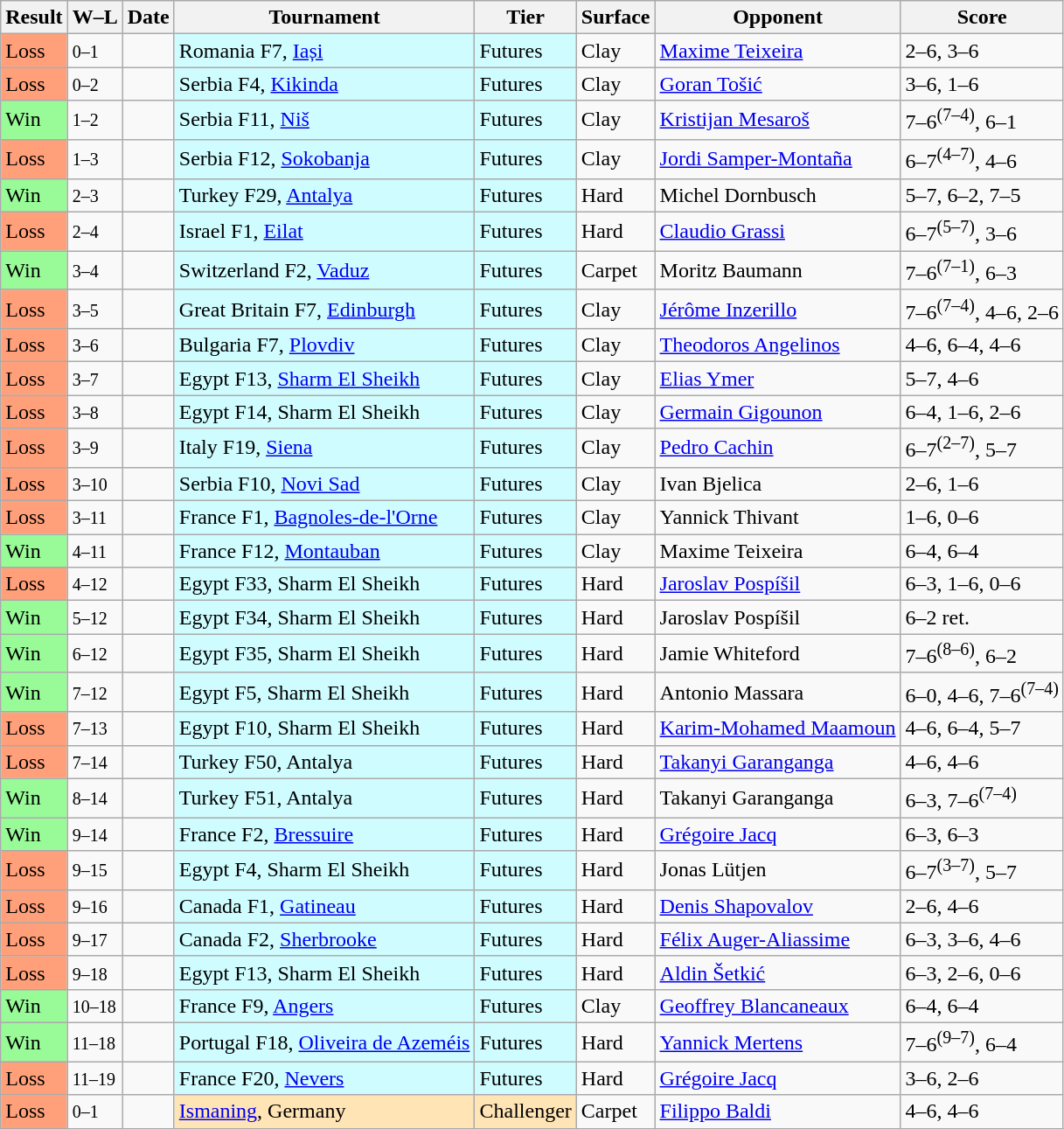<table class="sortable wikitable">
<tr>
<th>Result</th>
<th class="unsortable">W–L</th>
<th>Date</th>
<th>Tournament</th>
<th>Tier</th>
<th>Surface</th>
<th>Opponent</th>
<th class="unsortable">Score</th>
</tr>
<tr>
<td style="background:#ffa07a;">Loss</td>
<td><small>0–1</small></td>
<td></td>
<td style="background:#cffcff;">Romania F7, <a href='#'>Iași</a></td>
<td style="background:#cffcff;">Futures</td>
<td>Clay</td>
<td> <a href='#'>Maxime Teixeira</a></td>
<td>2–6, 3–6</td>
</tr>
<tr>
<td style="background:#ffa07a;">Loss</td>
<td><small>0–2</small></td>
<td></td>
<td style="background:#cffcff;">Serbia F4, <a href='#'>Kikinda</a></td>
<td style="background:#cffcff;">Futures</td>
<td>Clay</td>
<td> <a href='#'>Goran Tošić</a></td>
<td>3–6, 1–6</td>
</tr>
<tr>
<td style="background:#98fb98;">Win</td>
<td><small>1–2</small></td>
<td></td>
<td style="background:#cffcff;">Serbia F11, <a href='#'>Niš</a></td>
<td style="background:#cffcff;">Futures</td>
<td>Clay</td>
<td> <a href='#'>Kristijan Mesaroš</a></td>
<td>7–6<sup>(7–4)</sup>, 6–1</td>
</tr>
<tr>
<td style="background:#ffa07a;">Loss</td>
<td><small>1–3</small></td>
<td></td>
<td style="background:#cffcff;">Serbia F12, <a href='#'>Sokobanja</a></td>
<td style="background:#cffcff;">Futures</td>
<td>Clay</td>
<td> <a href='#'>Jordi Samper-Montaña</a></td>
<td>6–7<sup>(4–7)</sup>, 4–6</td>
</tr>
<tr>
<td style="background:#98fb98;">Win</td>
<td><small>2–3</small></td>
<td></td>
<td style="background:#cffcff;">Turkey F29, <a href='#'>Antalya</a></td>
<td style="background:#cffcff;">Futures</td>
<td>Hard</td>
<td> Michel Dornbusch</td>
<td>5–7, 6–2, 7–5</td>
</tr>
<tr>
<td style="background:#ffa07a;">Loss</td>
<td><small>2–4</small></td>
<td></td>
<td style="background:#cffcff;">Israel F1, <a href='#'>Eilat</a></td>
<td style="background:#cffcff;">Futures</td>
<td>Hard</td>
<td> <a href='#'>Claudio Grassi</a></td>
<td>6–7<sup>(5–7)</sup>, 3–6</td>
</tr>
<tr>
<td style="background:#98fb98;">Win</td>
<td><small>3–4</small></td>
<td></td>
<td style="background:#cffcff;">Switzerland F2, <a href='#'>Vaduz</a></td>
<td style="background:#cffcff;">Futures</td>
<td>Carpet</td>
<td> Moritz Baumann</td>
<td>7–6<sup>(7–1)</sup>, 6–3</td>
</tr>
<tr>
<td style="background:#ffa07a;">Loss</td>
<td><small>3–5</small></td>
<td></td>
<td style="background:#cffcff;">Great Britain F7, <a href='#'>Edinburgh</a></td>
<td style="background:#cffcff;">Futures</td>
<td>Clay</td>
<td> <a href='#'>Jérôme Inzerillo</a></td>
<td>7–6<sup>(7–4)</sup>, 4–6, 2–6</td>
</tr>
<tr>
<td style="background:#ffa07a;">Loss</td>
<td><small>3–6</small></td>
<td></td>
<td style="background:#cffcff;">Bulgaria F7, <a href='#'>Plovdiv</a></td>
<td style="background:#cffcff;">Futures</td>
<td>Clay</td>
<td> <a href='#'>Theodoros Angelinos</a></td>
<td>4–6, 6–4, 4–6</td>
</tr>
<tr>
<td style="background:#ffa07a;">Loss</td>
<td><small>3–7</small></td>
<td></td>
<td style="background:#cffcff;">Egypt F13, <a href='#'>Sharm El Sheikh</a></td>
<td style="background:#cffcff;">Futures</td>
<td>Clay</td>
<td> <a href='#'>Elias Ymer</a></td>
<td>5–7, 4–6</td>
</tr>
<tr>
<td style="background:#ffa07a;">Loss</td>
<td><small>3–8</small></td>
<td></td>
<td style="background:#cffcff;">Egypt F14, Sharm El Sheikh</td>
<td style="background:#cffcff;">Futures</td>
<td>Clay</td>
<td> <a href='#'>Germain Gigounon</a></td>
<td>6–4, 1–6, 2–6</td>
</tr>
<tr>
<td style="background:#ffa07a;">Loss</td>
<td><small>3–9</small></td>
<td></td>
<td style="background:#cffcff;">Italy F19, <a href='#'>Siena</a></td>
<td style="background:#cffcff;">Futures</td>
<td>Clay</td>
<td> <a href='#'>Pedro Cachin</a></td>
<td>6–7<sup>(2–7)</sup>, 5–7</td>
</tr>
<tr>
<td style="background:#ffa07a;">Loss</td>
<td><small>3–10</small></td>
<td></td>
<td style="background:#cffcff;">Serbia F10, <a href='#'>Novi Sad</a></td>
<td style="background:#cffcff;">Futures</td>
<td>Clay</td>
<td> Ivan Bjelica</td>
<td>2–6, 1–6</td>
</tr>
<tr>
<td style="background:#ffa07a;">Loss</td>
<td><small>3–11</small></td>
<td></td>
<td style="background:#cffcff;">France F1, <a href='#'>Bagnoles-de-l'Orne</a></td>
<td style="background:#cffcff;">Futures</td>
<td>Clay</td>
<td> Yannick Thivant</td>
<td>1–6, 0–6</td>
</tr>
<tr>
<td style="background:#98fb98;">Win</td>
<td><small>4–11</small></td>
<td></td>
<td style="background:#cffcff;">France F12, <a href='#'>Montauban</a></td>
<td style="background:#cffcff;">Futures</td>
<td>Clay</td>
<td> Maxime Teixeira</td>
<td>6–4, 6–4</td>
</tr>
<tr>
<td style="background:#ffa07a;">Loss</td>
<td><small>4–12</small></td>
<td></td>
<td style="background:#cffcff;">Egypt F33, Sharm El Sheikh</td>
<td style="background:#cffcff;">Futures</td>
<td>Hard</td>
<td> <a href='#'>Jaroslav Pospíšil</a></td>
<td>6–3, 1–6, 0–6</td>
</tr>
<tr>
<td style="background:#98fb98;">Win</td>
<td><small>5–12</small></td>
<td></td>
<td style="background:#cffcff;">Egypt F34, Sharm El Sheikh</td>
<td style="background:#cffcff;">Futures</td>
<td>Hard</td>
<td> Jaroslav Pospíšil</td>
<td>6–2 ret.</td>
</tr>
<tr>
<td style="background:#98fb98;">Win</td>
<td><small>6–12</small></td>
<td></td>
<td style="background:#cffcff;">Egypt F35, Sharm El Sheikh</td>
<td style="background:#cffcff;">Futures</td>
<td>Hard</td>
<td> Jamie Whiteford</td>
<td>7–6<sup>(8–6)</sup>, 6–2</td>
</tr>
<tr>
<td style="background:#98fb98;">Win</td>
<td><small>7–12</small></td>
<td></td>
<td style="background:#cffcff;">Egypt F5, Sharm El Sheikh</td>
<td style="background:#cffcff;">Futures</td>
<td>Hard</td>
<td> Antonio Massara</td>
<td>6–0, 4–6, 7–6<sup>(7–4)</sup></td>
</tr>
<tr>
<td style="background:#ffa07a;">Loss</td>
<td><small>7–13</small></td>
<td></td>
<td style="background:#cffcff;">Egypt F10, Sharm El Sheikh</td>
<td style="background:#cffcff;">Futures</td>
<td>Hard</td>
<td> <a href='#'>Karim-Mohamed Maamoun</a></td>
<td>4–6, 6–4, 5–7</td>
</tr>
<tr>
<td style="background:#ffa07a;">Loss</td>
<td><small>7–14</small></td>
<td></td>
<td style="background:#cffcff;">Turkey F50, Antalya</td>
<td style="background:#cffcff;">Futures</td>
<td>Hard</td>
<td> <a href='#'>Takanyi Garanganga</a></td>
<td>4–6, 4–6</td>
</tr>
<tr>
<td style="background:#98fb98;">Win</td>
<td><small>8–14</small></td>
<td></td>
<td style="background:#cffcff;">Turkey F51, Antalya</td>
<td style="background:#cffcff;">Futures</td>
<td>Hard</td>
<td> Takanyi Garanganga</td>
<td>6–3, 7–6<sup>(7–4)</sup></td>
</tr>
<tr>
<td style="background:#98fb98;">Win</td>
<td><small>9–14</small></td>
<td></td>
<td style="background:#cffcff;">France F2, <a href='#'>Bressuire</a></td>
<td style="background:#cffcff;">Futures</td>
<td>Hard</td>
<td> <a href='#'>Grégoire Jacq</a></td>
<td>6–3, 6–3</td>
</tr>
<tr>
<td style="background:#ffa07a;">Loss</td>
<td><small>9–15</small></td>
<td></td>
<td style="background:#cffcff;">Egypt F4, Sharm El Sheikh</td>
<td style="background:#cffcff;">Futures</td>
<td>Hard</td>
<td> Jonas Lütjen</td>
<td>6–7<sup>(3–7)</sup>, 5–7</td>
</tr>
<tr>
<td style="background:#ffa07a;">Loss</td>
<td><small>9–16</small></td>
<td></td>
<td style="background:#cffcff;">Canada F1, <a href='#'>Gatineau</a></td>
<td style="background:#cffcff;">Futures</td>
<td>Hard</td>
<td> <a href='#'>Denis Shapovalov</a></td>
<td>2–6, 4–6</td>
</tr>
<tr>
<td style="background:#ffa07a;">Loss</td>
<td><small>9–17</small></td>
<td></td>
<td style="background:#cffcff;">Canada F2, <a href='#'>Sherbrooke</a></td>
<td style="background:#cffcff;">Futures</td>
<td>Hard</td>
<td> <a href='#'>Félix Auger-Aliassime</a></td>
<td>6–3, 3–6, 4–6</td>
</tr>
<tr>
<td style="background:#ffa07a;">Loss</td>
<td><small>9–18</small></td>
<td></td>
<td style="background:#cffcff;">Egypt F13, Sharm El Sheikh</td>
<td style="background:#cffcff;">Futures</td>
<td>Hard</td>
<td> <a href='#'>Aldin Šetkić</a></td>
<td>6–3, 2–6, 0–6</td>
</tr>
<tr>
<td style="background:#98fb98;">Win</td>
<td><small>10–18</small></td>
<td></td>
<td style="background:#cffcff;">France F9, <a href='#'>Angers</a></td>
<td style="background:#cffcff;">Futures</td>
<td>Clay</td>
<td> <a href='#'>Geoffrey Blancaneaux</a></td>
<td>6–4, 6–4</td>
</tr>
<tr>
<td style="background:#98fb98;">Win</td>
<td><small>11–18</small></td>
<td></td>
<td style="background:#cffcff;">Portugal F18, <a href='#'>Oliveira de Azeméis</a></td>
<td style="background:#cffcff;">Futures</td>
<td>Hard</td>
<td> <a href='#'>Yannick Mertens</a></td>
<td>7–6<sup>(9–7)</sup>, 6–4</td>
</tr>
<tr>
<td style="background:#ffa07a;">Loss</td>
<td><small>11–19</small></td>
<td></td>
<td style="background:#cffcff;">France F20, <a href='#'>Nevers</a></td>
<td style="background:#cffcff;">Futures</td>
<td>Hard</td>
<td> <a href='#'>Grégoire Jacq</a></td>
<td>3–6, 2–6</td>
</tr>
<tr>
<td style="background:#ffa07a;">Loss</td>
<td><small>0–1</small></td>
<td><a href='#'></a></td>
<td bgcolor=moccasin><a href='#'>Ismaning</a>, Germany</td>
<td bgcolor=moccasin>Challenger</td>
<td>Carpet</td>
<td> <a href='#'>Filippo Baldi</a></td>
<td>4–6, 4–6</td>
</tr>
</table>
